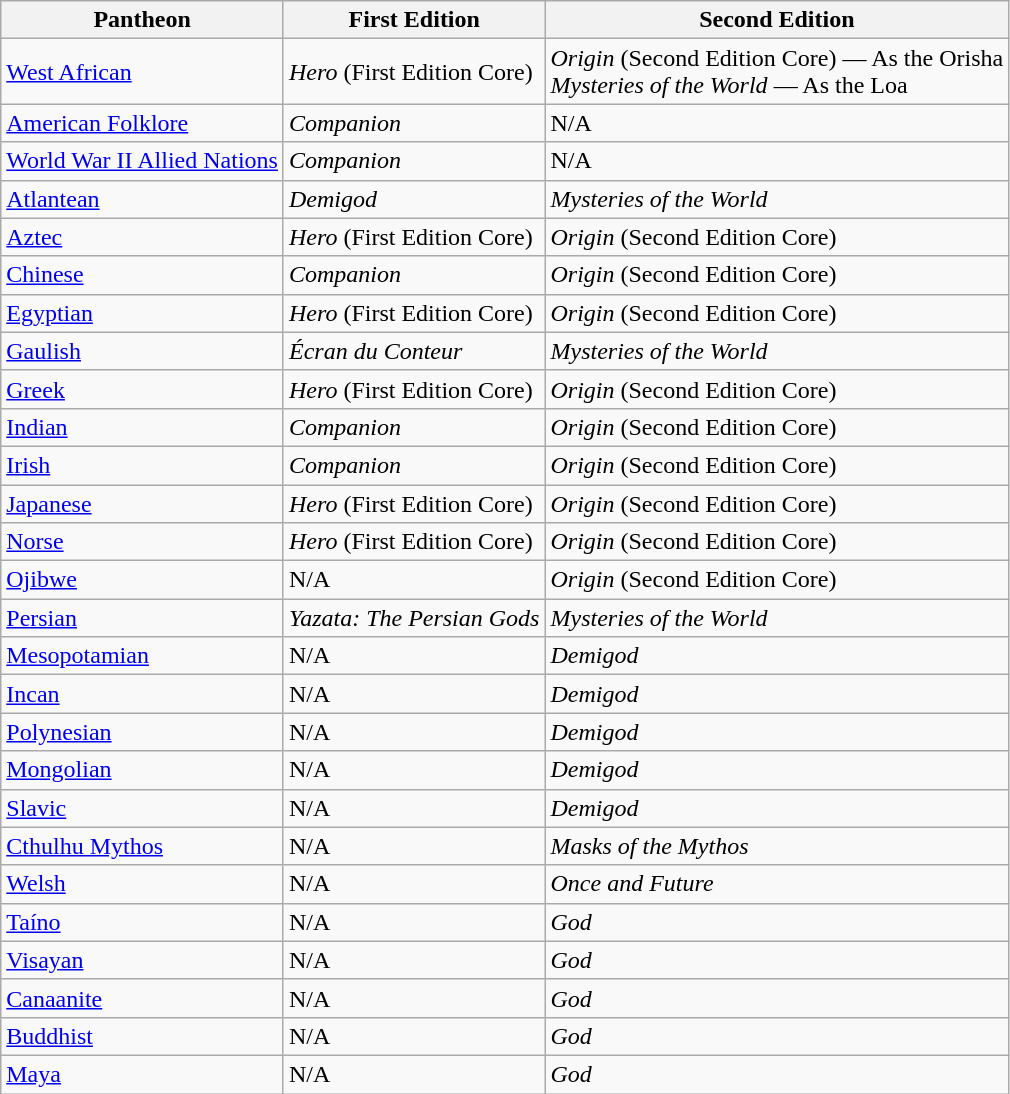<table class="wikitable sortable">
<tr>
<th>Pantheon</th>
<th>First Edition</th>
<th>Second Edition</th>
</tr>
<tr>
<td><a href='#'>West African</a></td>
<td><em>Hero</em> (First Edition Core)</td>
<td><em>Origin</em> (Second Edition Core) — As the Orisha<br><em>Mysteries of the World</em> — As the Loa</td>
</tr>
<tr>
<td><a href='#'>American Folklore</a></td>
<td><em>Companion</em></td>
<td>N/A</td>
</tr>
<tr>
<td><a href='#'>World War II Allied Nations</a></td>
<td><em>Companion</em></td>
<td>N/A</td>
</tr>
<tr>
<td><a href='#'>Atlantean</a></td>
<td><em>Demigod</em></td>
<td><em>Mysteries of the World</em></td>
</tr>
<tr>
<td><a href='#'>Aztec</a></td>
<td><em>Hero</em> (First Edition Core)</td>
<td><em>Origin</em> (Second Edition Core)</td>
</tr>
<tr>
<td><a href='#'>Chinese</a></td>
<td><em>Companion</em></td>
<td><em>Origin</em> (Second Edition Core)</td>
</tr>
<tr>
<td><a href='#'>Egyptian</a></td>
<td><em>Hero</em> (First Edition Core)</td>
<td><em>Origin</em> (Second Edition Core)</td>
</tr>
<tr>
<td><a href='#'>Gaulish</a></td>
<td><em>Écran du Conteur</em></td>
<td><em>Mysteries of the World</em></td>
</tr>
<tr>
<td><a href='#'>Greek</a></td>
<td><em>Hero</em> (First Edition Core)</td>
<td><em>Origin</em> (Second Edition Core)</td>
</tr>
<tr>
<td><a href='#'>Indian</a></td>
<td><em>Companion</em></td>
<td><em>Origin</em> (Second Edition Core)</td>
</tr>
<tr>
<td><a href='#'>Irish</a></td>
<td><em>Companion</em></td>
<td><em>Origin</em> (Second Edition Core)</td>
</tr>
<tr>
<td><a href='#'>Japanese</a></td>
<td><em>Hero</em> (First Edition Core)</td>
<td><em>Origin</em> (Second Edition Core)</td>
</tr>
<tr>
<td><a href='#'>Norse</a></td>
<td><em>Hero</em> (First Edition Core)</td>
<td><em>Origin</em> (Second Edition Core)</td>
</tr>
<tr>
<td><a href='#'>Ojibwe</a></td>
<td>N/A</td>
<td><em>Origin</em> (Second Edition Core)</td>
</tr>
<tr>
<td><a href='#'>Persian</a></td>
<td><em>Yazata: The Persian Gods</em></td>
<td><em>Mysteries of the World</em></td>
</tr>
<tr>
<td><a href='#'>Mesopotamian</a></td>
<td>N/A</td>
<td><em>Demigod</em></td>
</tr>
<tr>
<td><a href='#'>Incan</a></td>
<td>N/A</td>
<td><em>Demigod</em></td>
</tr>
<tr>
<td><a href='#'>Polynesian</a></td>
<td>N/A</td>
<td><em>Demigod</em></td>
</tr>
<tr>
<td><a href='#'>Mongolian</a></td>
<td>N/A</td>
<td><em>Demigod</em></td>
</tr>
<tr>
<td><a href='#'>Slavic</a></td>
<td>N/A</td>
<td><em>Demigod</em></td>
</tr>
<tr>
<td><a href='#'>Cthulhu Mythos</a></td>
<td>N/A</td>
<td><em>Masks of the Mythos</em></td>
</tr>
<tr>
<td><a href='#'>Welsh</a></td>
<td>N/A</td>
<td><em>Once and Future</em></td>
</tr>
<tr>
<td><a href='#'>Taíno</a></td>
<td>N/A</td>
<td><em>God</em></td>
</tr>
<tr>
<td><a href='#'>Visayan</a></td>
<td>N/A</td>
<td><em>God</em></td>
</tr>
<tr>
<td><a href='#'>Canaanite</a></td>
<td>N/A</td>
<td><em>God</em></td>
</tr>
<tr>
<td><a href='#'>Buddhist</a></td>
<td>N/A</td>
<td><em>God</em></td>
</tr>
<tr>
<td><a href='#'>Maya</a></td>
<td>N/A</td>
<td><em>God</em></td>
</tr>
</table>
